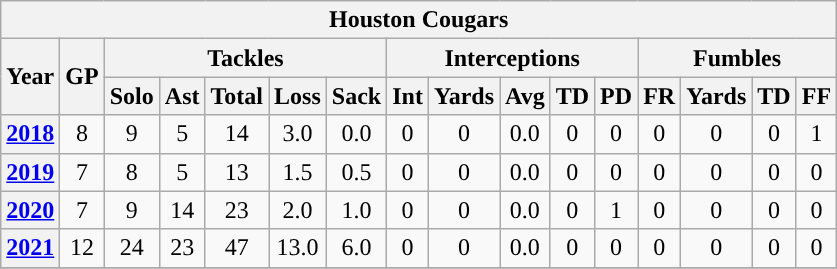<table class="wikitable" style="text-align:center;">
<tr>
<th colspan="18">Houston Cougars</th>
</tr>
<tr>
<th rowspan="2">Year</th>
<th rowspan="2">GP</th>
<th colspan="5">Tackles</th>
<th colspan="5">Interceptions</th>
<th colspan="4">Fumbles</th>
</tr>
<tr>
<th>Solo</th>
<th>Ast</th>
<th>Total</th>
<th>Loss</th>
<th>Sack</th>
<th>Int</th>
<th>Yards</th>
<th>Avg</th>
<th>TD</th>
<th>PD</th>
<th>FR</th>
<th>Yards</th>
<th>TD</th>
<th>FF</th>
</tr>
<tr>
<th><a href='#'>2018</a></th>
<td>8</td>
<td>9</td>
<td>5</td>
<td>14</td>
<td>3.0</td>
<td>0.0</td>
<td>0</td>
<td>0</td>
<td>0.0</td>
<td>0</td>
<td>0</td>
<td>0</td>
<td>0</td>
<td>0</td>
<td>1</td>
</tr>
<tr>
<th><a href='#'>2019</a></th>
<td>7</td>
<td>8</td>
<td>5</td>
<td>13</td>
<td>1.5</td>
<td>0.5</td>
<td>0</td>
<td>0</td>
<td>0.0</td>
<td>0</td>
<td>0</td>
<td>0</td>
<td>0</td>
<td>0</td>
<td>0</td>
</tr>
<tr>
<th><a href='#'>2020</a></th>
<td>7</td>
<td>9</td>
<td>14</td>
<td>23</td>
<td>2.0</td>
<td>1.0</td>
<td>0</td>
<td>0</td>
<td>0.0</td>
<td>0</td>
<td>1</td>
<td>0</td>
<td>0</td>
<td>0</td>
<td>0</td>
</tr>
<tr>
<th><a href='#'>2021</a></th>
<td>12</td>
<td>24</td>
<td>23</td>
<td>47</td>
<td>13.0</td>
<td>6.0</td>
<td>0</td>
<td>0</td>
<td>0.0</td>
<td>0</td>
<td>0</td>
<td>0</td>
<td>0</td>
<td>0</td>
<td>0</td>
</tr>
<tr>
</tr>
</table>
